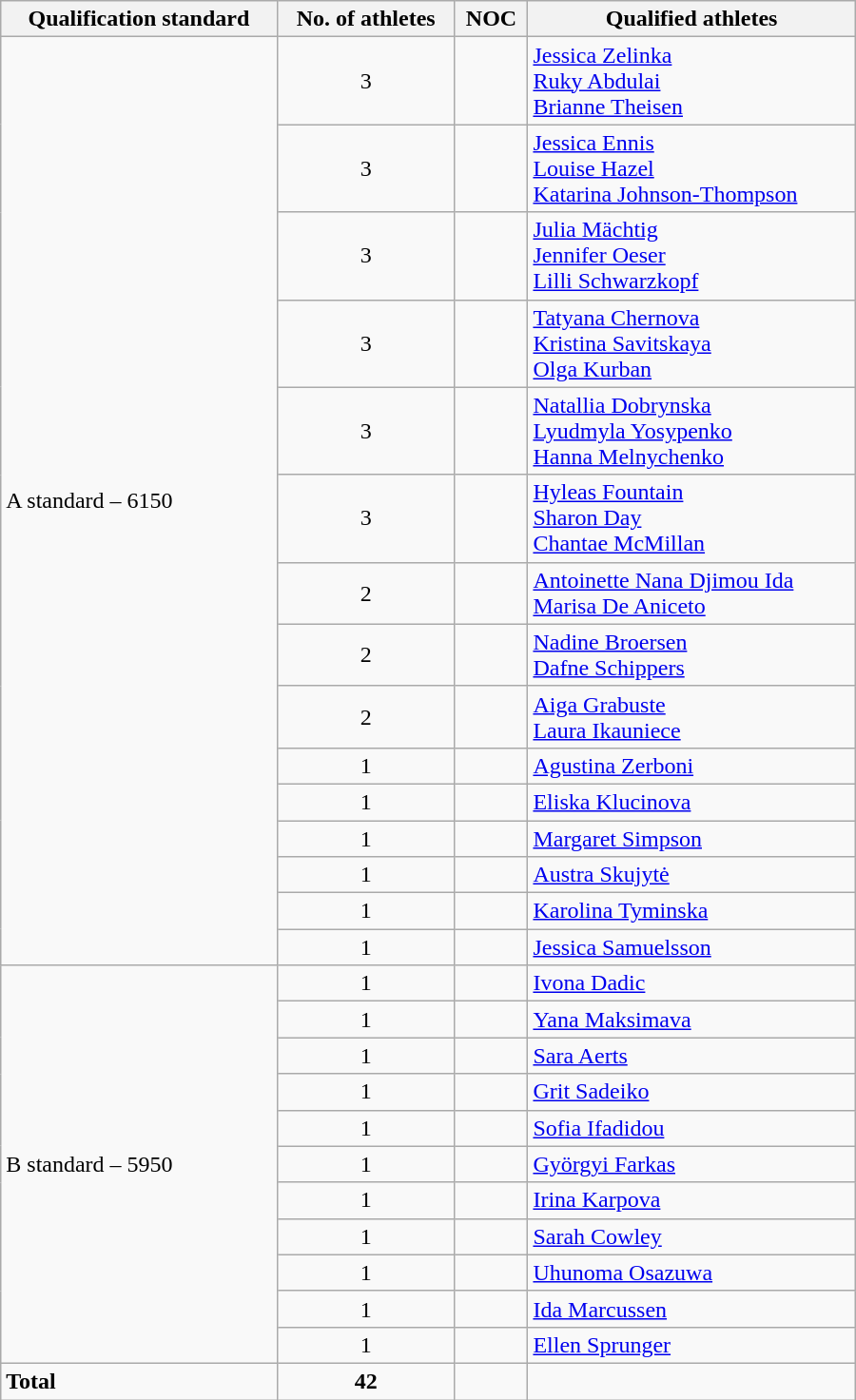<table class="wikitable"  style="text-align:left; width:600px;">
<tr>
<th>Qualification standard</th>
<th>No. of athletes</th>
<th>NOC</th>
<th>Qualified athletes</th>
</tr>
<tr>
<td rowspan="15">A standard – 6150</td>
<td align=center>3</td>
<td></td>
<td><a href='#'>Jessica Zelinka</a><br><a href='#'>Ruky Abdulai</a><br><a href='#'>Brianne Theisen</a></td>
</tr>
<tr>
<td align=center>3</td>
<td></td>
<td><a href='#'>Jessica Ennis</a><br><a href='#'>Louise Hazel</a><br><a href='#'>Katarina Johnson-Thompson</a></td>
</tr>
<tr>
<td align=center>3</td>
<td></td>
<td><a href='#'>Julia Mächtig</a><br><a href='#'>Jennifer Oeser</a><br><a href='#'>Lilli Schwarzkopf</a></td>
</tr>
<tr>
<td align=center>3</td>
<td></td>
<td><a href='#'>Tatyana Chernova</a><br><a href='#'>Kristina Savitskaya</a><br><a href='#'>Olga Kurban</a></td>
</tr>
<tr>
<td align=center>3</td>
<td></td>
<td><a href='#'>Natallia Dobrynska</a><br><a href='#'>Lyudmyla Yosypenko</a><br><a href='#'>Hanna Melnychenko</a></td>
</tr>
<tr>
<td align=center>3</td>
<td></td>
<td><a href='#'>Hyleas Fountain</a><br><a href='#'>Sharon Day</a><br><a href='#'>Chantae McMillan</a></td>
</tr>
<tr>
<td align=center>2</td>
<td></td>
<td><a href='#'>Antoinette Nana Djimou Ida</a><br><a href='#'>Marisa De Aniceto</a></td>
</tr>
<tr>
<td align=center>2</td>
<td></td>
<td><a href='#'>Nadine Broersen</a><br><a href='#'>Dafne Schippers</a></td>
</tr>
<tr>
<td align=center>2</td>
<td></td>
<td><a href='#'>Aiga Grabuste</a><br><a href='#'>Laura Ikauniece</a></td>
</tr>
<tr>
<td align=center>1</td>
<td></td>
<td><a href='#'>Agustina Zerboni</a></td>
</tr>
<tr>
<td align=center>1</td>
<td></td>
<td><a href='#'>Eliska Klucinova</a></td>
</tr>
<tr>
<td align=center>1</td>
<td></td>
<td><a href='#'>Margaret Simpson</a></td>
</tr>
<tr>
<td align=center>1</td>
<td></td>
<td><a href='#'>Austra Skujytė</a></td>
</tr>
<tr>
<td align=center>1</td>
<td></td>
<td><a href='#'>Karolina Tyminska</a></td>
</tr>
<tr>
<td align=center>1</td>
<td></td>
<td><a href='#'>Jessica Samuelsson</a></td>
</tr>
<tr>
<td rowspan="11">B standard – 5950</td>
<td align=center>1</td>
<td></td>
<td><a href='#'>Ivona Dadic</a></td>
</tr>
<tr>
<td align=center>1</td>
<td></td>
<td><a href='#'>Yana Maksimava</a></td>
</tr>
<tr>
<td align=center>1</td>
<td></td>
<td><a href='#'>Sara Aerts</a></td>
</tr>
<tr>
<td align=center>1</td>
<td></td>
<td><a href='#'>Grit Sadeiko</a></td>
</tr>
<tr>
<td align=center>1</td>
<td></td>
<td><a href='#'>Sofia Ifadidou</a></td>
</tr>
<tr>
<td align=center>1</td>
<td></td>
<td><a href='#'>Györgyi Farkas</a></td>
</tr>
<tr>
<td align=center>1</td>
<td></td>
<td><a href='#'>Irina Karpova</a></td>
</tr>
<tr>
<td align=center>1</td>
<td></td>
<td><a href='#'>Sarah Cowley</a></td>
</tr>
<tr>
<td align=center>1</td>
<td></td>
<td><a href='#'>Uhunoma Osazuwa</a></td>
</tr>
<tr>
<td align=center>1</td>
<td></td>
<td><a href='#'>Ida Marcussen</a></td>
</tr>
<tr>
<td align=center>1</td>
<td></td>
<td><a href='#'>Ellen Sprunger</a></td>
</tr>
<tr>
<td><strong>Total</strong></td>
<td align=center><strong>42</strong></td>
<td></td>
<td></td>
</tr>
</table>
